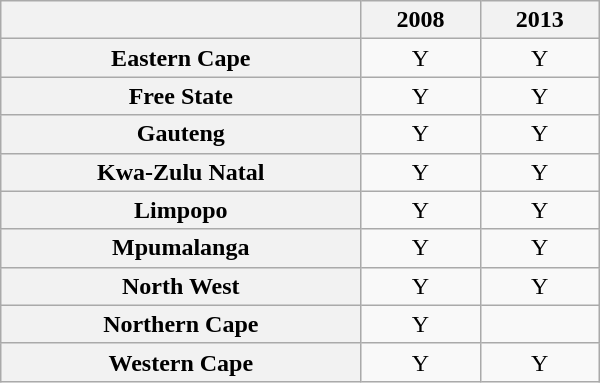<table class="wikitable sortable" style="text-align:center; width:400px; height:150px;">
<tr>
<th></th>
<th>2008</th>
<th>2013</th>
</tr>
<tr>
<th scope="row">Eastern Cape</th>
<td>Y</td>
<td>Y</td>
</tr>
<tr>
<th scope="row">Free State</th>
<td>Y</td>
<td>Y</td>
</tr>
<tr>
<th scope="row">Gauteng</th>
<td>Y</td>
<td>Y</td>
</tr>
<tr>
<th scope="row">Kwa-Zulu Natal</th>
<td>Y</td>
<td>Y</td>
</tr>
<tr>
<th scope="row">Limpopo</th>
<td>Y</td>
<td>Y</td>
</tr>
<tr>
<th scope="row">Mpumalanga</th>
<td>Y</td>
<td>Y</td>
</tr>
<tr>
<th scope="row">North West</th>
<td>Y</td>
<td>Y</td>
</tr>
<tr>
<th scope="row">Northern Cape</th>
<td>Y</td>
<td></td>
</tr>
<tr>
<th scope="row">Western Cape</th>
<td>Y</td>
<td>Y</td>
</tr>
</table>
